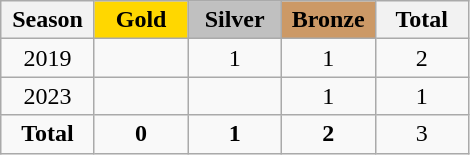<table class="wikitable" style="text-align:center;">
<tr>
<th width = "55">Season</th>
<th width = "55" style="background: gold;">Gold</th>
<th width = "55" style="background: silver;">Silver</th>
<th width = "55" style="background: #cc9966;">Bronze</th>
<th width = "55">Total</th>
</tr>
<tr>
<td>2019</td>
<td></td>
<td>1</td>
<td>1</td>
<td>2</td>
</tr>
<tr>
<td>2023</td>
<td></td>
<td></td>
<td>1</td>
<td>1</td>
</tr>
<tr>
<td><strong>Total</strong></td>
<td><strong>0</strong></td>
<td><strong>1</strong></td>
<td><strong>2</strong></td>
<td>3</td>
</tr>
</table>
